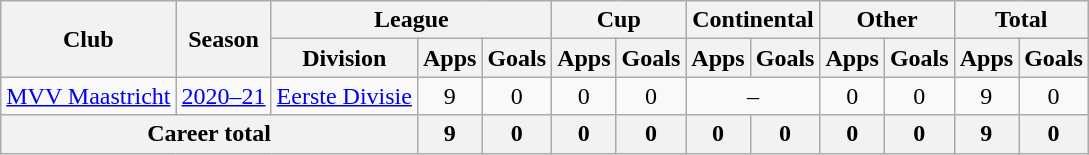<table class="wikitable" style="text-align: center">
<tr>
<th rowspan="2">Club</th>
<th rowspan="2">Season</th>
<th colspan="3">League</th>
<th colspan="2">Cup</th>
<th colspan="2">Continental</th>
<th colspan="2">Other</th>
<th colspan="2">Total</th>
</tr>
<tr>
<th>Division</th>
<th>Apps</th>
<th>Goals</th>
<th>Apps</th>
<th>Goals</th>
<th>Apps</th>
<th>Goals</th>
<th>Apps</th>
<th>Goals</th>
<th>Apps</th>
<th>Goals</th>
</tr>
<tr>
<td><a href='#'>MVV Maastricht</a></td>
<td><a href='#'>2020–21</a></td>
<td><a href='#'>Eerste Divisie</a></td>
<td>9</td>
<td>0</td>
<td>0</td>
<td>0</td>
<td colspan="2">–</td>
<td>0</td>
<td>0</td>
<td>9</td>
<td>0</td>
</tr>
<tr>
<th colspan="3"><strong>Career total</strong></th>
<th>9</th>
<th>0</th>
<th>0</th>
<th>0</th>
<th>0</th>
<th>0</th>
<th>0</th>
<th>0</th>
<th>9</th>
<th>0</th>
</tr>
</table>
